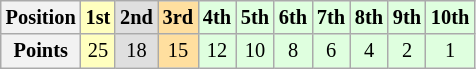<table class="wikitable" style="font-size: 85%;">
<tr>
<th>Position</th>
<td align="center" style="background-color:#ffffbf"><strong>1st</strong></td>
<td align="center" style="background-color:#dfdfdf"><strong>2nd</strong></td>
<td align="center" style="background-color:#ffdf9f"><strong>3rd</strong></td>
<td align="center" style="background-color:#dfffdf"><strong>4th</strong></td>
<td align="center" style="background-color:#dfffdf"><strong>5th</strong></td>
<td align="center" style="background-color:#dfffdf"><strong>6th</strong></td>
<td align="center" style="background-color:#dfffdf"><strong>7th</strong></td>
<td align="center" style="background-color:#dfffdf"><strong>8th</strong></td>
<td align="center" style="background-color:#dfffdf"><strong>9th</strong></td>
<td align="center" style="background-color:#dfffdf"><strong>10th</strong></td>
</tr>
<tr>
<th>Points</th>
<td align="center" style="background:#ffffbf">25</td>
<td align="center" style="background:#dfdfdf">18</td>
<td align="center" style="background:#ffdf9f">15</td>
<td align="center" style="background:#dfffdf">12</td>
<td align="center" style="background:#dfffdf">10</td>
<td align="center" style="background:#dfffdf">8</td>
<td align="center" style="background:#dfffdf">6</td>
<td align="center" style="background:#dfffdf">4</td>
<td align="center" style="background:#dfffdf">2</td>
<td align="center" style="background:#dfffdf">1</td>
</tr>
</table>
